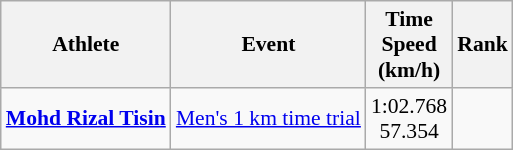<table class="wikitable" style="font-size:90%;">
<tr>
<th>Athlete</th>
<th>Event</th>
<th>Time<br>Speed<br>(km/h)</th>
<th>Rank</th>
</tr>
<tr align=center>
<td align=left><strong><a href='#'>Mohd Rizal Tisin</a></strong></td>
<td align=left><a href='#'>Men's 1 km time trial</a></td>
<td>1:02.768<br>57.354</td>
<td></td>
</tr>
</table>
